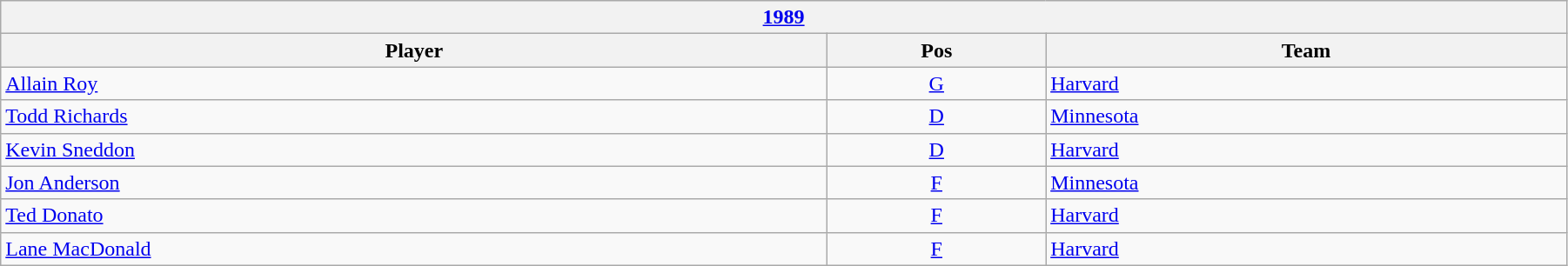<table class="wikitable" width=95%>
<tr>
<th colspan=3><a href='#'>1989</a></th>
</tr>
<tr>
<th>Player</th>
<th>Pos</th>
<th>Team</th>
</tr>
<tr>
<td><a href='#'>Allain Roy</a></td>
<td style="text-align:center;"><a href='#'>G</a></td>
<td><a href='#'>Harvard</a></td>
</tr>
<tr>
<td><a href='#'>Todd Richards</a></td>
<td style="text-align:center;"><a href='#'>D</a></td>
<td><a href='#'>Minnesota</a></td>
</tr>
<tr>
<td><a href='#'>Kevin Sneddon</a></td>
<td style="text-align:center;"><a href='#'>D</a></td>
<td><a href='#'>Harvard</a></td>
</tr>
<tr>
<td><a href='#'>Jon Anderson</a></td>
<td style="text-align:center;"><a href='#'>F</a></td>
<td><a href='#'>Minnesota</a></td>
</tr>
<tr>
<td><a href='#'>Ted Donato</a></td>
<td style="text-align:center;"><a href='#'>F</a></td>
<td><a href='#'>Harvard</a></td>
</tr>
<tr>
<td><a href='#'>Lane MacDonald</a></td>
<td style="text-align:center;"><a href='#'>F</a></td>
<td><a href='#'>Harvard</a></td>
</tr>
</table>
